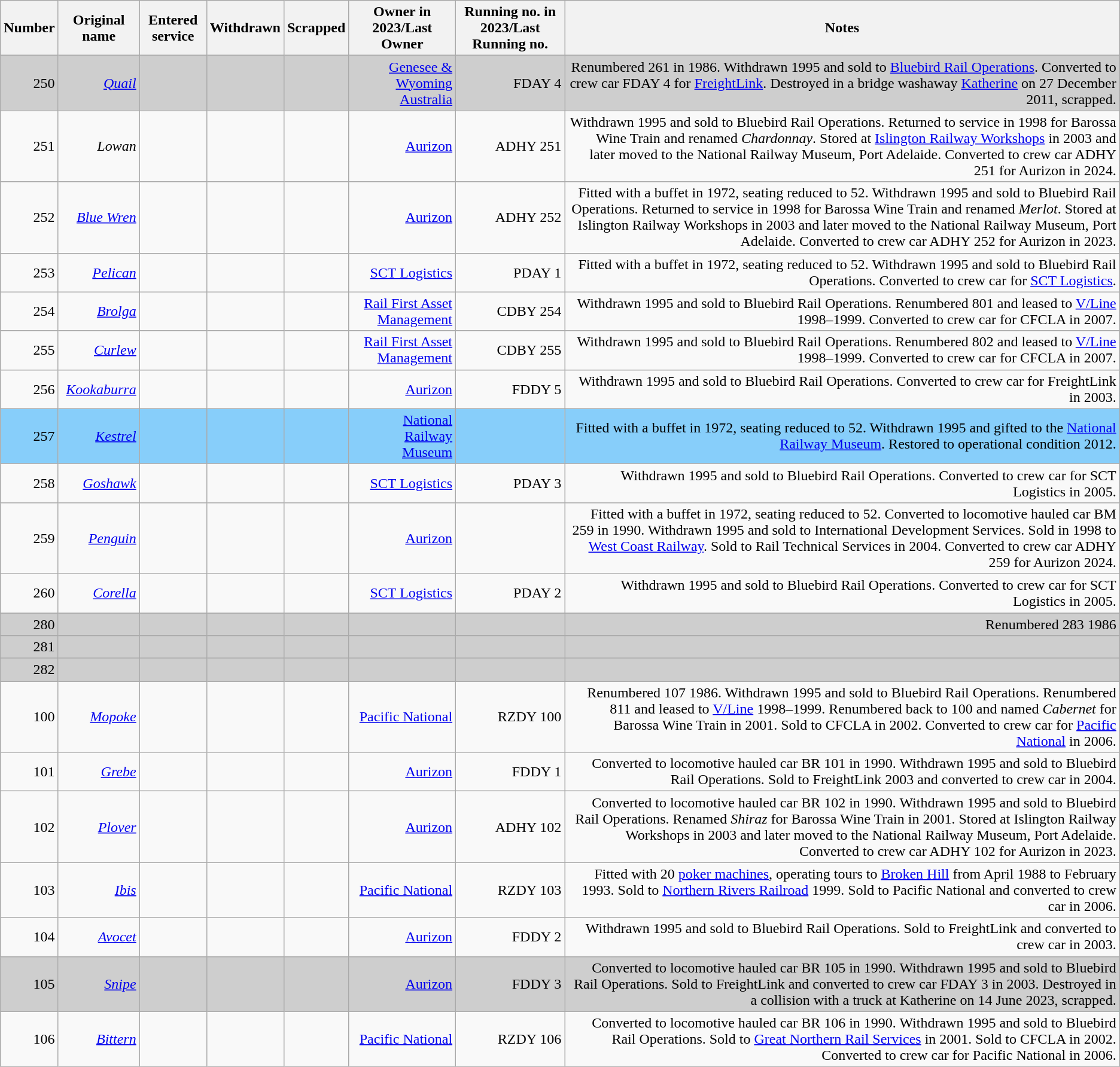<table class="wikitable mw-collapsible mw-collapsed" style="text-align:right;" style="font-size:90%;">
<tr>
<th>Number</th>
<th>Original name</th>
<th>Entered service</th>
<th>Withdrawn</th>
<th>Scrapped</th>
<th>Owner in 2023/Last Owner</th>
<th>Running no. in 2023/Last Running no.</th>
<th>Notes</th>
</tr>
<tr bgcolor=#cecece>
<td>250</td>
<td><em><a href='#'>Quail</a></em></td>
<td style="text-align:right;"></td>
<td style="text-align:right;"></td>
<td style="text-align:right;"></td>
<td><a href='#'>Genesee & Wyoming Australia</a></td>
<td>FDAY 4</td>
<td>Renumbered 261 in 1986. Withdrawn 1995 and sold to <a href='#'>Bluebird Rail Operations</a>. Converted to crew car FDAY 4 for <a href='#'>FreightLink</a>. Destroyed in a bridge washaway <a href='#'>Katherine</a> on 27 December 2011, scrapped.</td>
</tr>
<tr>
<td>251</td>
<td><em>Lowan</em></td>
<td style="text-align:right;"></td>
<td style="text-align:right;"></td>
<td></td>
<td><a href='#'>Aurizon</a></td>
<td>ADHY 251</td>
<td>Withdrawn 1995 and sold to Bluebird Rail Operations. Returned to service in 1998 for Barossa Wine Train and renamed <em>Chardonnay</em>. Stored at <a href='#'>Islington Railway Workshops</a> in 2003 and later moved to the National Railway Museum, Port Adelaide. Converted to crew car ADHY 251 for Aurizon in 2024.</td>
</tr>
<tr>
<td>252</td>
<td><em><a href='#'>Blue Wren</a></em></td>
<td style="text-align:right;"></td>
<td></td>
<td></td>
<td><a href='#'>Aurizon</a></td>
<td>ADHY 252</td>
<td>Fitted with a buffet in 1972, seating reduced to 52. Withdrawn 1995 and sold to Bluebird Rail Operations. Returned to service in 1998 for Barossa Wine Train and renamed <em>Merlot</em>. Stored at Islington Railway Workshops in 2003 and later moved to the National Railway Museum, Port Adelaide. Converted to crew car ADHY 252 for Aurizon in 2023.</td>
</tr>
<tr>
<td>253</td>
<td><em><a href='#'>Pelican</a></em></td>
<td style="text-align:right;"></td>
<td></td>
<td></td>
<td><a href='#'>SCT Logistics</a></td>
<td>PDAY 1</td>
<td>Fitted with a buffet in 1972, seating reduced to 52. Withdrawn 1995 and sold to Bluebird Rail Operations. Converted to crew car for <a href='#'>SCT Logistics</a>.</td>
</tr>
<tr>
<td>254</td>
<td><em><a href='#'>Brolga</a></em></td>
<td style="text-align:right;"></td>
<td></td>
<td></td>
<td><a href='#'>Rail First Asset Management</a></td>
<td>CDBY 254</td>
<td>Withdrawn 1995 and sold to Bluebird Rail Operations. Renumbered 801 and leased to <a href='#'>V/Line</a> 1998–1999. Converted to crew car for CFCLA in 2007.</td>
</tr>
<tr>
<td>255</td>
<td><em><a href='#'>Curlew</a></em></td>
<td style="text-align:right;"></td>
<td></td>
<td></td>
<td><a href='#'>Rail First Asset Management</a></td>
<td>CDBY 255</td>
<td>Withdrawn 1995 and sold to Bluebird Rail Operations. Renumbered 802 and leased to <a href='#'>V/Line</a> 1998–1999. Converted to crew car for CFCLA in 2007.</td>
</tr>
<tr>
<td>256</td>
<td><em><a href='#'>Kookaburra</a></em></td>
<td style="text-align:right;"></td>
<td></td>
<td></td>
<td><a href='#'>Aurizon</a></td>
<td>FDDY 5</td>
<td>Withdrawn 1995 and sold to Bluebird Rail Operations. Converted to crew car for FreightLink in 2003.</td>
</tr>
<tr bgcolor=#87cefa>
<td>257</td>
<td><em><a href='#'>Kestrel</a></em></td>
<td style="text-align:right;"></td>
<td style="text-align:right;"></td>
<td></td>
<td><a href='#'>National Railway Museum</a></td>
<td></td>
<td>Fitted with a buffet in 1972, seating reduced to 52. Withdrawn 1995 and gifted to the <a href='#'>National Railway Museum</a>. Restored to operational condition 2012.</td>
</tr>
<tr>
<td>258</td>
<td><em><a href='#'>Goshawk</a></em></td>
<td style="text-align:right;"></td>
<td></td>
<td></td>
<td><a href='#'>SCT Logistics</a></td>
<td>PDAY 3</td>
<td>Withdrawn 1995 and sold to Bluebird Rail Operations. Converted to crew car for SCT Logistics in 2005.</td>
</tr>
<tr>
<td>259</td>
<td><em><a href='#'>Penguin</a></em></td>
<td style="text-align:right;"></td>
<td style="text-align:right;"></td>
<td></td>
<td><a href='#'>Aurizon</a></td>
<td></td>
<td>Fitted with a buffet in 1972, seating reduced to 52. Converted to locomotive hauled car BM 259 in 1990. Withdrawn 1995 and sold to International Development Services. Sold in 1998 to <a href='#'>West Coast Railway</a>. Sold to Rail Technical Services in 2004. Converted to crew car ADHY 259 for Aurizon 2024.</td>
</tr>
<tr>
<td>260</td>
<td><em><a href='#'>Corella</a></em></td>
<td style="text-align:right;"></td>
<td></td>
<td></td>
<td><a href='#'>SCT Logistics</a></td>
<td>PDAY 2</td>
<td>Withdrawn 1995 and sold to Bluebird Rail Operations. Converted to crew car for SCT Logistics in 2005.</td>
</tr>
<tr bgcolor=#cecece>
<td>280</td>
<td></td>
<td style="text-align:right;"></td>
<td style="text-align:right;"></td>
<td style="text-align:right;"></td>
<td></td>
<td></td>
<td>Renumbered 283 1986</td>
</tr>
<tr bgcolor=#cecece>
<td>281</td>
<td></td>
<td style="text-align:right;"></td>
<td style="text-align:right;"></td>
<td style="text-align:right;"></td>
<td></td>
<td></td>
<td></td>
</tr>
<tr bgcolor=#cecece>
<td>282</td>
<td></td>
<td style="text-align:right;"></td>
<td style="text-align:right;"></td>
<td style="text-align:right;"></td>
<td></td>
<td></td>
<td></td>
</tr>
<tr>
<td>100</td>
<td><em><a href='#'>Mopoke</a></em></td>
<td style="text-align:right;"></td>
<td></td>
<td></td>
<td><a href='#'>Pacific National</a></td>
<td>RZDY 100</td>
<td>Renumbered 107 1986. Withdrawn 1995 and sold to Bluebird Rail Operations. Renumbered 811 and leased to <a href='#'>V/Line</a> 1998–1999. Renumbered back to 100 and named <em>Cabernet</em> for Barossa Wine Train in 2001. Sold to CFCLA in 2002. Converted to crew car for <a href='#'>Pacific National</a> in 2006.</td>
</tr>
<tr>
<td>101</td>
<td><em><a href='#'>Grebe</a></em></td>
<td style="text-align:right;"></td>
<td></td>
<td></td>
<td><a href='#'>Aurizon</a></td>
<td>FDDY 1</td>
<td>Converted to locomotive hauled car BR 101 in 1990. Withdrawn 1995 and sold to Bluebird Rail Operations. Sold to FreightLink 2003 and converted to crew car in 2004.</td>
</tr>
<tr>
<td>102</td>
<td><em><a href='#'>Plover</a></em></td>
<td style="text-align:right;"></td>
<td></td>
<td></td>
<td><a href='#'>Aurizon</a></td>
<td>ADHY 102</td>
<td>Converted to locomotive hauled car BR 102 in 1990. Withdrawn 1995 and sold to Bluebird Rail Operations. Renamed <em>Shiraz</em> for Barossa Wine Train in 2001. Stored at Islington Railway Workshops in 2003 and later moved to the National Railway Museum, Port Adelaide. Converted to crew car ADHY 102 for Aurizon in 2023.</td>
</tr>
<tr>
<td>103</td>
<td><em><a href='#'>Ibis</a></em></td>
<td style="text-align:right;"></td>
<td></td>
<td></td>
<td><a href='#'>Pacific National</a></td>
<td>RZDY 103</td>
<td>Fitted with 20 <a href='#'>poker machines</a>, operating tours to <a href='#'>Broken Hill</a> from April 1988 to February 1993. Sold to <a href='#'>Northern Rivers Railroad</a> 1999. Sold to Pacific National and converted to crew car in 2006.</td>
</tr>
<tr>
<td>104</td>
<td><em><a href='#'>Avocet</a></em></td>
<td style="text-align:right;"></td>
<td></td>
<td></td>
<td><a href='#'>Aurizon</a></td>
<td>FDDY 2</td>
<td>Withdrawn 1995 and sold to Bluebird Rail Operations. Sold to FreightLink and converted to crew car in 2003.</td>
</tr>
<tr bgcolor=#cecece>
<td>105</td>
<td><em><a href='#'>Snipe</a></em></td>
<td style="text-align:right;"></td>
<td style="text-align:right;"></td>
<td style="text-align:right;"></td>
<td><a href='#'>Aurizon</a></td>
<td>FDDY 3</td>
<td>Converted to locomotive hauled car BR 105 in 1990. Withdrawn 1995 and sold to Bluebird Rail Operations. Sold to FreightLink and converted to crew car FDAY 3 in 2003. Destroyed in a collision with a truck at Katherine on 14 June 2023, scrapped.</td>
</tr>
<tr>
<td>106</td>
<td><em><a href='#'>Bittern</a></em></td>
<td style="text-align:right;"></td>
<td></td>
<td></td>
<td><a href='#'>Pacific National</a></td>
<td>RZDY 106</td>
<td>Converted to locomotive hauled car BR 106 in 1990. Withdrawn 1995 and sold to Bluebird Rail Operations. Sold to <a href='#'>Great Northern Rail Services</a> in 2001. Sold to CFCLA in 2002. Converted to crew car for Pacific National in 2006.</td>
</tr>
</table>
